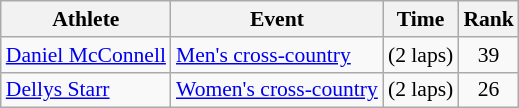<table class=wikitable style="font-size:90%">
<tr>
<th>Athlete</th>
<th>Event</th>
<th>Time</th>
<th>Rank</th>
</tr>
<tr align=center>
<td align=left><a href='#'>Daniel McConnell</a></td>
<td align=left><a href='#'>Men's cross-country</a></td>
<td> (2 laps)</td>
<td>39</td>
</tr>
<tr align=center>
<td align=left><a href='#'>Dellys Starr</a></td>
<td align=left><a href='#'>Women's cross-country</a></td>
<td> (2 laps)</td>
<td>26</td>
</tr>
</table>
